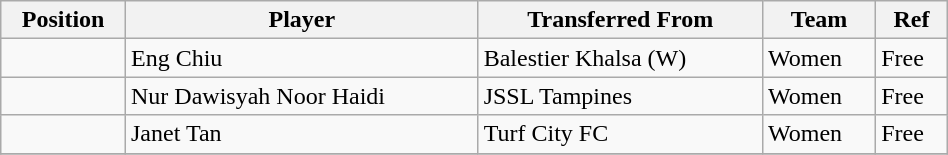<table class="wikitable sortable" style="width:50%; text-align:center; font-size:100%; text-align:left;">
<tr>
<th>Position</th>
<th>Player</th>
<th>Transferred From</th>
<th>Team</th>
<th>Ref</th>
</tr>
<tr>
<td></td>
<td> Eng Chiu</td>
<td> Balestier Khalsa (W)</td>
<td>Women</td>
<td>Free </td>
</tr>
<tr>
<td></td>
<td> Nur Dawisyah Noor Haidi</td>
<td> JSSL Tampines</td>
<td>Women</td>
<td>Free </td>
</tr>
<tr>
<td></td>
<td> Janet Tan</td>
<td> Turf City FC</td>
<td>Women</td>
<td>Free </td>
</tr>
<tr>
</tr>
</table>
